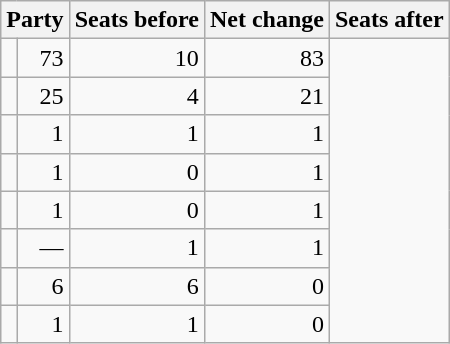<table class=wikitable style="text-align:right">
<tr>
<th colspan="2">Party</th>
<th>Seats before</th>
<th>Net change</th>
<th>Seats after</th>
</tr>
<tr>
<td></td>
<td>73</td>
<td> 10</td>
<td>83</td>
</tr>
<tr>
<td></td>
<td>25</td>
<td> 4</td>
<td>21</td>
</tr>
<tr>
<td></td>
<td>1</td>
<td> 1</td>
<td>1</td>
</tr>
<tr>
<td></td>
<td>1</td>
<td> 0</td>
<td>1</td>
</tr>
<tr>
<td></td>
<td>1</td>
<td> 0</td>
<td>1</td>
</tr>
<tr>
<td></td>
<td>—</td>
<td> 1</td>
<td>1</td>
</tr>
<tr>
<td></td>
<td>6</td>
<td> 6</td>
<td>0</td>
</tr>
<tr>
<td></td>
<td>1</td>
<td> 1</td>
<td>0</td>
</tr>
</table>
